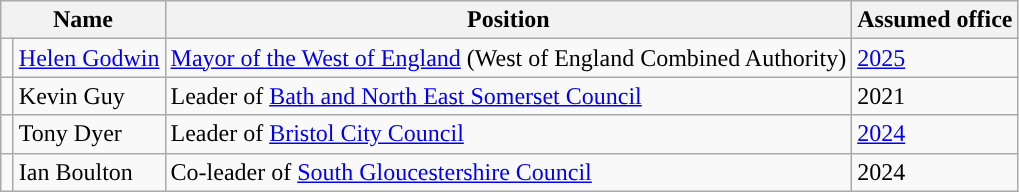<table class="wikitable sortable">
<tr>
<th colspan=2>Name</th>
<th>Position</th>
<th>Assumed office</th>
</tr>
<tr>
<td width=1px style="background-color: "></td>
<td><a href='#'>Helen Godwin</a></td>
<td><a href='#'>Mayor of the West of England</a> (West of England Combined Authority)</td>
<td><a href='#'>2025</a></td>
</tr>
<tr>
<td width=1px style="background-color: "></td>
<td>Kevin Guy</td>
<td>Leader of <a href='#'>Bath and North East Somerset Council</a></td>
<td>2021</td>
</tr>
<tr>
<td width=1px style="background-color: "></td>
<td>Tony Dyer</td>
<td>Leader of <a href='#'>Bristol City Council</a></td>
<td><a href='#'>2024</a></td>
</tr>
<tr>
<td width=1px style="background-color: "></td>
<td>Ian Boulton</td>
<td>Co-leader of <a href='#'>South Gloucestershire Council</a></td>
<td>2024</td>
</tr>
</table>
